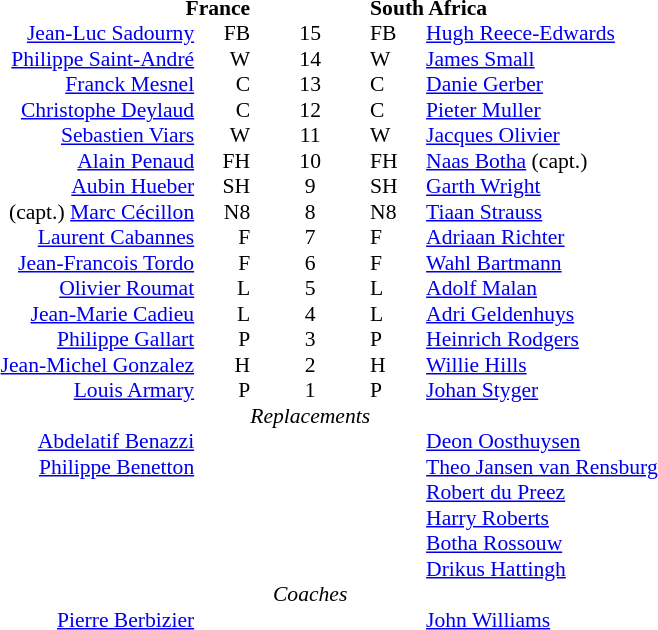<table width="100%" style="font-size:90%" cellspacing="0" cellpadding="0" align=center>
<tr>
<td width=41% style="text-align=right"></td>
<td width=3% style="text-align:right"></td>
<td width=4% style="text-align:center"></td>
<td width=3% style="text-align:left"></td>
<td width=49% style="text-align:left"></td>
</tr>
<tr>
<td colspan=2 align=right><strong>France</strong></td>
<td></td>
<td colspan=2><strong>South Africa</strong></td>
</tr>
<tr>
<td align=right><a href='#'>Jean-Luc Sadourny</a></td>
<td align=right>FB</td>
<td align=center>15</td>
<td>FB</td>
<td><a href='#'>Hugh Reece-Edwards</a></td>
</tr>
<tr>
<td align=right><a href='#'>Philippe Saint-André</a></td>
<td align=right>W</td>
<td align=center>14</td>
<td>W</td>
<td><a href='#'>James Small</a></td>
</tr>
<tr>
<td align=right><a href='#'>Franck Mesnel</a></td>
<td align=right>C</td>
<td align=center>13</td>
<td>C</td>
<td><a href='#'>Danie Gerber</a></td>
</tr>
<tr>
<td align=right><a href='#'>Christophe Deylaud</a></td>
<td align=right>C</td>
<td align=center>12</td>
<td>C</td>
<td><a href='#'>Pieter Muller</a></td>
</tr>
<tr>
<td align=right><a href='#'>Sebastien Viars</a></td>
<td align=right>W</td>
<td align=center>11</td>
<td>W</td>
<td><a href='#'>Jacques Olivier</a></td>
</tr>
<tr>
<td align=right><a href='#'>Alain Penaud</a></td>
<td align=right>FH</td>
<td align=center>10</td>
<td>FH</td>
<td><a href='#'>Naas Botha</a> (capt.)</td>
</tr>
<tr>
<td align=right><a href='#'>Aubin Hueber</a></td>
<td align=right>SH</td>
<td align=center>9</td>
<td>SH</td>
<td><a href='#'>Garth Wright</a></td>
</tr>
<tr>
<td align=right>(capt.) <a href='#'>Marc Cécillon</a></td>
<td align=right>N8</td>
<td align=center>8</td>
<td>N8</td>
<td><a href='#'>Tiaan Strauss</a></td>
</tr>
<tr>
<td align=right><a href='#'>Laurent Cabannes</a></td>
<td align=right>F</td>
<td align=center>7</td>
<td>F</td>
<td><a href='#'>Adriaan Richter</a></td>
</tr>
<tr>
<td align=right> <a href='#'>Jean-Francois Tordo</a></td>
<td align=right>F</td>
<td align=center>6</td>
<td>F</td>
<td><a href='#'>Wahl Bartmann</a></td>
</tr>
<tr>
<td align=right><a href='#'>Olivier Roumat</a></td>
<td align=right>L</td>
<td align=center>5</td>
<td>L</td>
<td><a href='#'>Adolf Malan</a></td>
</tr>
<tr>
<td align=right> <a href='#'>Jean-Marie Cadieu</a></td>
<td align=right>L</td>
<td align=center>4</td>
<td>L</td>
<td><a href='#'>Adri Geldenhuys</a></td>
</tr>
<tr>
<td align=right><a href='#'>Philippe Gallart</a></td>
<td align=right>P</td>
<td align=center>3</td>
<td>P</td>
<td><a href='#'>Heinrich Rodgers</a></td>
</tr>
<tr>
<td align=right><a href='#'>Jean-Michel Gonzalez</a></td>
<td align=right>H</td>
<td align=center>2</td>
<td>H</td>
<td><a href='#'>Willie Hills</a></td>
</tr>
<tr>
<td align=right><a href='#'>Louis Armary</a></td>
<td align=right>P</td>
<td align=center>1</td>
<td>P</td>
<td><a href='#'>Johan Styger</a></td>
</tr>
<tr>
<td></td>
<td></td>
<td align=center><em>Replacements</em></td>
<td></td>
<td></td>
</tr>
<tr>
<td align=right> <a href='#'>Abdelatif Benazzi</a></td>
<td align=right></td>
<td align=center></td>
<td></td>
<td><a href='#'>Deon Oosthuysen</a></td>
</tr>
<tr>
<td align=right> <a href='#'>Philippe Benetton</a></td>
<td align=right></td>
<td align=center></td>
<td></td>
<td><a href='#'>Theo Jansen van Rensburg</a></td>
</tr>
<tr>
<td align=right></td>
<td align=right></td>
<td align=center></td>
<td></td>
<td><a href='#'>Robert du Preez</a></td>
</tr>
<tr>
<td align=right></td>
<td align=right></td>
<td align=center></td>
<td></td>
<td><a href='#'>Harry Roberts</a></td>
</tr>
<tr>
<td align=right></td>
<td align=right></td>
<td align=center></td>
<td></td>
<td><a href='#'>Botha Rossouw</a></td>
</tr>
<tr>
<td align=right></td>
<td align=right></td>
<td align=center></td>
<td></td>
<td><a href='#'>Drikus Hattingh</a></td>
</tr>
<tr>
<td></td>
<td></td>
<td align=center><em>Coaches</em></td>
<td></td>
<td></td>
</tr>
<tr>
<td align=right><a href='#'>Pierre Berbizier</a> </td>
<td></td>
<td></td>
<td></td>
<td> <a href='#'>John Williams</a></td>
</tr>
</table>
